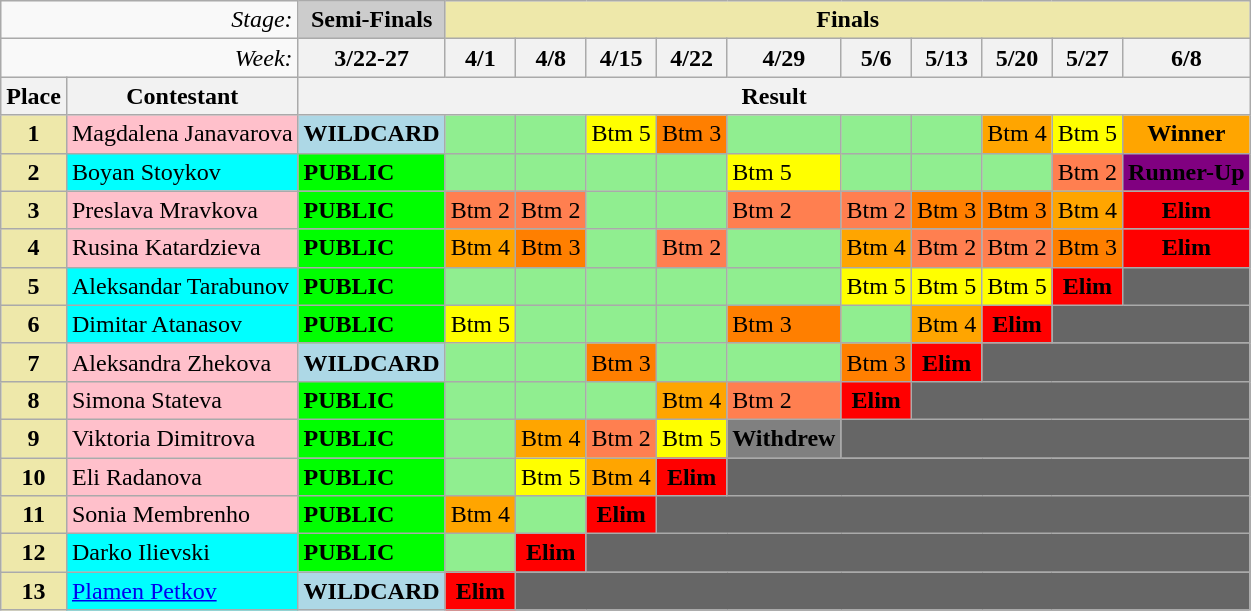<table class="wikitable" align="center">
<tr>
<td colspan="2" align="right"><em>Stage:</em></td>
<td bgcolor="CCCCCC" align="Center"><strong>Semi-Finals</strong></td>
<td colspan="11" bgcolor="palegoldenrod" align="Center"><strong>Finals</strong></td>
</tr>
<tr>
<td colspan="2" align="right"><em>Week:</em></td>
<th>3/22-27</th>
<th>4/1</th>
<th>4/8</th>
<th>4/15</th>
<th>4/22</th>
<th>4/29</th>
<th>5/6</th>
<th>5/13</th>
<th>5/20</th>
<th>5/27</th>
<th>6/8</th>
</tr>
<tr>
<th>Place</th>
<th>Contestant</th>
<th colspan="13" align="center">Result</th>
</tr>
<tr>
<td align="center" bgcolor="palegoldenrod"><strong>1</strong></td>
<td bgcolor="pink">Magdalena Janavarova</td>
<td bgcolor="lightblue"><strong>WILDCARD</strong></td>
<td style="background: lightgreen"></td>
<td style="background: lightgreen"></td>
<td bgcolor="yellow">Btm 5</td>
<td bgcolor="#FF7F00">Btm 3</td>
<td style="background: lightgreen"></td>
<td style="background: lightgreen"></td>
<td style="background: lightgreen"></td>
<td bgcolor="orange">Btm 4</td>
<td bgcolor="yellow">Btm 5</td>
<td bgcolor="orange" align="center"><strong>Winner</strong></td>
</tr>
<tr>
<td align="center" bgcolor="palegoldenrod"><strong>2</strong></td>
<td bgcolor="cyan">Boyan Stoykov</td>
<td bgcolor="lime"><strong>PUBLIC</strong></td>
<td style="background: lightgreen"></td>
<td style="background: lightgreen"></td>
<td style="background: lightgreen"></td>
<td style="background: lightgreen"></td>
<td bgcolor="yellow">Btm 5</td>
<td style="background: lightgreen"></td>
<td style="background: lightgreen"></td>
<td style="background: lightgreen"></td>
<td bgcolor="coral">Btm 2</td>
<td style="background: purple" align="center"><strong>Runner-Up</strong></td>
</tr>
<tr>
<td align="center" bgcolor="palegoldenrod"><strong>3</strong></td>
<td bgcolor="pink">Preslava Mravkova</td>
<td bgcolor="lime"><strong>PUBLIC</strong></td>
<td bgcolor="coral">Btm 2</td>
<td bgcolor="coral">Btm 2</td>
<td style="background: lightgreen"></td>
<td style="background: lightgreen"></td>
<td bgcolor="coral">Btm 2</td>
<td bgcolor="coral">Btm 2</td>
<td bgcolor="#FF7F00">Btm 3</td>
<td bgcolor="#FF7F00">Btm 3</td>
<td bgcolor="orange">Btm 4</td>
<td style="background:red" align="center"><strong>Elim</strong></td>
</tr>
<tr>
<td align="center" bgcolor="palegoldenrod"><strong>4</strong></td>
<td bgcolor="pink">Rusina Katardzieva</td>
<td bgcolor="lime"><strong>PUBLIC</strong></td>
<td bgcolor="orange">Btm 4</td>
<td bgcolor="#FF7F00">Btm 3</td>
<td style="background: lightgreen"></td>
<td bgcolor="coral">Btm 2</td>
<td style="background: lightgreen"></td>
<td bgcolor="orange">Btm 4</td>
<td bgcolor="coral">Btm 2</td>
<td bgcolor="coral">Btm 2</td>
<td bgcolor="#FF7F00">Btm 3</td>
<td style="background: red" align="center"><strong>Elim</strong></td>
</tr>
<tr>
<td align="center" bgcolor="palegoldenrod"><strong>5</strong></td>
<td bgcolor="cyan">Aleksandar Tarabunov</td>
<td bgcolor="lime"><strong>PUBLIC</strong></td>
<td style="background: lightgreen"></td>
<td style="background: lightgreen"></td>
<td style="background: lightgreen"></td>
<td style="background: lightgreen"></td>
<td style="background: lightgreen"></td>
<td bgcolor="yellow">Btm 5</td>
<td bgcolor="yellow">Btm 5</td>
<td bgcolor="yellow">Btm 5</td>
<td style="background: red" align="center"><strong>Elim</strong></td>
<td colspan="2" bgcolor="666666"></td>
</tr>
<tr>
<td align="center" bgcolor="palegoldenrod"><strong>6</strong></td>
<td bgcolor="cyan">Dimitar Atanasov</td>
<td bgcolor="lime"><strong>PUBLIC</strong></td>
<td bgcolor="yellow">Btm 5</td>
<td style="background: lightgreen"></td>
<td style="background: lightgreen"></td>
<td style="background: lightgreen"></td>
<td bgcolor="#FF7F00">Btm 3</td>
<td style="background: lightgreen"></td>
<td bgcolor="orange">Btm 4</td>
<td style="background: red" align="center"><strong>Elim</strong></td>
<td colspan="3" bgcolor="666666"></td>
</tr>
<tr>
<td align="center" bgcolor="palegoldenrod"><strong>7</strong></td>
<td bgcolor="pink">Aleksandra Zhekova</td>
<td bgcolor="lightblue"><strong>WILDCARD</strong></td>
<td style="background: lightgreen"></td>
<td style="background: lightgreen"></td>
<td bgcolor="#FF7F00">Btm 3</td>
<td style="background: lightgreen"></td>
<td style="background: lightgreen"></td>
<td bgcolor="#FF7F00">Btm 3</td>
<td style="background: red" align="center"><strong>Elim</strong></td>
<td colspan="4" bgcolor="666666"></td>
</tr>
<tr>
<td align="center" bgcolor="palegoldenrod"><strong>8</strong></td>
<td bgcolor="pink">Simona Stateva</td>
<td bgcolor="lime"><strong>PUBLIC</strong></td>
<td style="background: lightgreen"></td>
<td style="background: lightgreen"></td>
<td style="background: lightgreen"></td>
<td bgcolor="orange">Btm 4</td>
<td bgcolor="coral">Btm 2</td>
<td style="background: red" align="center"><strong>Elim</strong></td>
<td colspan="5" bgcolor="666666"></td>
</tr>
<tr>
<td align="center" bgcolor="palegoldenrod"><strong>9</strong></td>
<td bgcolor="pink">Viktoria Dimitrova</td>
<td bgcolor="lime"><strong>PUBLIC</strong></td>
<td style="background: lightgreen"></td>
<td bgcolor="orange">Btm 4</td>
<td bgcolor="coral">Btm 2</td>
<td bgcolor="yellow">Btm 5</td>
<td style="background: gray" align="center"><strong>Withdrew</strong></td>
<td colspan="6" bgcolor="666666"></td>
</tr>
<tr>
<td align="center" bgcolor="palegoldenrod"><strong>10</strong></td>
<td bgcolor="pink">Eli Radanova</td>
<td bgcolor="lime"><strong>PUBLIC</strong></td>
<td style="background: lightgreen"></td>
<td bgcolor="yellow">Btm 5</td>
<td bgcolor="orange">Btm 4</td>
<td style="background: red" align="center"><strong>Elim</strong></td>
<td colspan="7" bgcolor="666666"></td>
</tr>
<tr>
<td align="center" bgcolor="palegoldenrod"><strong>11</strong></td>
<td bgcolor="pink">Sonia Membrenho</td>
<td bgcolor="lime"><strong>PUBLIC</strong></td>
<td bgcolor="orange">Btm 4</td>
<td style="background: lightgreen"></td>
<td style="background: red" align="center"><strong>Elim</strong></td>
<td colspan="8" bgcolor="666666"></td>
</tr>
<tr>
<td align="center" bgcolor="palegoldenrod"><strong>12</strong></td>
<td bgcolor="cyan">Darko Ilievski</td>
<td bgcolor="lime"><strong>PUBLIC</strong></td>
<td style="background: lightgreen"></td>
<td style="background: red" align="center"><strong>Elim</strong></td>
<td colspan="9" bgcolor="666666"></td>
</tr>
<tr>
<td align="center" bgcolor="palegoldenrod"><strong>13</strong></td>
<td bgcolor="cyan"><a href='#'>Plamen Petkov</a></td>
<td bgcolor="lightblue"><strong>WILDCARD</strong></td>
<td style="background: red" align="center"><strong>Elim</strong></td>
<td colspan="10" bgcolor="666666"></td>
</tr>
</table>
